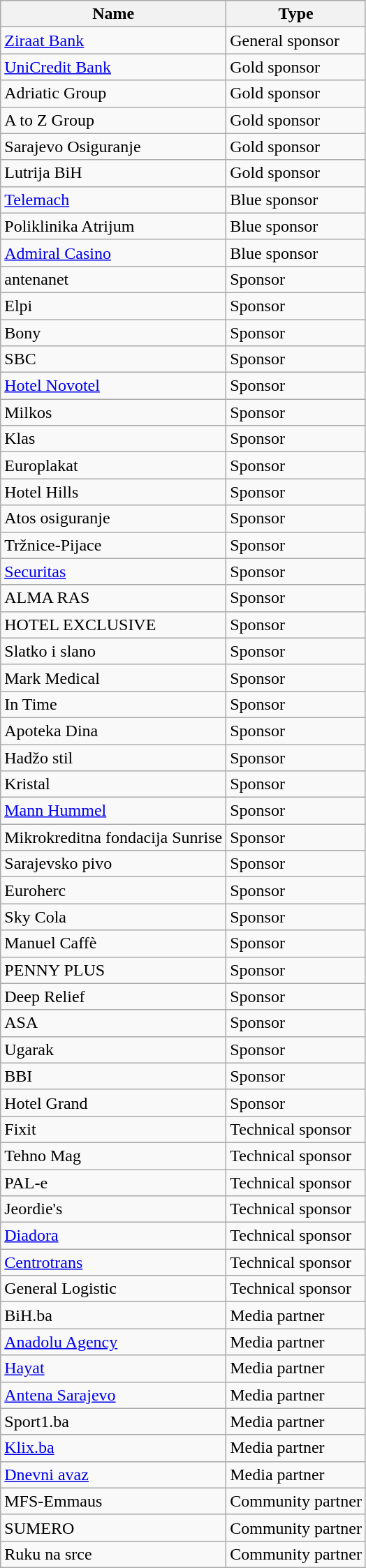<table class="wikitable collapsible collapsed" style="text-align: left">
<tr>
<th>Name</th>
<th>Type</th>
</tr>
<tr>
<td> <a href='#'>Ziraat Bank</a></td>
<td>General sponsor</td>
</tr>
<tr>
<td> <a href='#'>UniCredit Bank</a></td>
<td>Gold sponsor</td>
</tr>
<tr>
<td> Adriatic Group</td>
<td>Gold sponsor</td>
</tr>
<tr>
<td> A to Z Group</td>
<td>Gold sponsor</td>
</tr>
<tr>
<td> Sarajevo Osiguranje</td>
<td>Gold sponsor</td>
</tr>
<tr>
<td> Lutrija BiH</td>
<td>Gold sponsor</td>
</tr>
<tr>
<td> <a href='#'>Telemach</a></td>
<td>Blue sponsor</td>
</tr>
<tr>
<td> Poliklinika Atrijum</td>
<td>Blue sponsor</td>
</tr>
<tr>
<td> <a href='#'>Admiral Casino</a></td>
<td>Blue sponsor</td>
</tr>
<tr>
<td> antenanet</td>
<td>Sponsor</td>
</tr>
<tr>
<td> Elpi</td>
<td>Sponsor</td>
</tr>
<tr>
<td> Bony</td>
<td>Sponsor</td>
</tr>
<tr>
<td> SBC</td>
<td>Sponsor</td>
</tr>
<tr>
<td> <a href='#'>Hotel Novotel</a></td>
<td>Sponsor</td>
</tr>
<tr>
<td> Milkos</td>
<td>Sponsor</td>
</tr>
<tr>
<td> Klas</td>
<td>Sponsor</td>
</tr>
<tr>
<td> Europlakat</td>
<td>Sponsor</td>
</tr>
<tr>
<td> Hotel Hills</td>
<td>Sponsor</td>
</tr>
<tr>
<td> Atos osiguranje</td>
<td>Sponsor</td>
</tr>
<tr>
<td> Tržnice-Pijace</td>
<td>Sponsor</td>
</tr>
<tr>
<td> <a href='#'>Securitas</a></td>
<td>Sponsor</td>
</tr>
<tr>
<td> ALMA RAS</td>
<td>Sponsor</td>
</tr>
<tr>
<td> HOTEL EXCLUSIVE</td>
<td>Sponsor</td>
</tr>
<tr>
<td> Slatko i slano</td>
<td>Sponsor</td>
</tr>
<tr>
<td> Mark Medical</td>
<td>Sponsor</td>
</tr>
<tr>
<td> In Time</td>
<td>Sponsor</td>
</tr>
<tr>
<td> Apoteka Dina</td>
<td>Sponsor</td>
</tr>
<tr>
<td> Hadžo stil</td>
<td>Sponsor</td>
</tr>
<tr>
<td> Kristal</td>
<td>Sponsor</td>
</tr>
<tr>
<td> <a href='#'>Mann Hummel</a></td>
<td>Sponsor</td>
</tr>
<tr>
<td> Mikrokreditna fondacija Sunrise</td>
<td>Sponsor</td>
</tr>
<tr>
<td> Sarajevsko pivo</td>
<td>Sponsor</td>
</tr>
<tr>
<td> Euroherc</td>
<td>Sponsor</td>
</tr>
<tr>
<td> Sky Cola</td>
<td>Sponsor</td>
</tr>
<tr>
<td> Manuel Caffè</td>
<td>Sponsor</td>
</tr>
<tr>
<td> PENNY PLUS</td>
<td>Sponsor</td>
</tr>
<tr>
<td> Deep Relief</td>
<td>Sponsor</td>
</tr>
<tr>
<td> ASA</td>
<td>Sponsor</td>
</tr>
<tr>
<td> Ugarak</td>
<td>Sponsor</td>
</tr>
<tr>
<td> BBI</td>
<td>Sponsor</td>
</tr>
<tr>
<td> Hotel Grand</td>
<td>Sponsor</td>
</tr>
<tr>
<td> Fixit</td>
<td>Technical sponsor</td>
</tr>
<tr>
<td> Tehno Mag</td>
<td>Technical sponsor</td>
</tr>
<tr>
<td> PAL-e</td>
<td>Technical sponsor</td>
</tr>
<tr>
<td> Jeordie's</td>
<td>Technical sponsor</td>
</tr>
<tr>
<td> <a href='#'>Diadora</a></td>
<td>Technical sponsor</td>
</tr>
<tr>
<td> <a href='#'>Centrotrans</a></td>
<td>Technical sponsor</td>
</tr>
<tr>
<td> General Logistic</td>
<td>Technical sponsor</td>
</tr>
<tr>
<td> BiH.ba</td>
<td>Media partner</td>
</tr>
<tr>
<td> <a href='#'>Anadolu Agency</a></td>
<td>Media partner</td>
</tr>
<tr>
<td> <a href='#'>Hayat</a></td>
<td>Media partner</td>
</tr>
<tr>
<td> <a href='#'>Antena Sarajevo</a></td>
<td>Media partner</td>
</tr>
<tr>
<td> Sport1.ba</td>
<td>Media partner</td>
</tr>
<tr>
<td> <a href='#'>Klix.ba</a></td>
<td>Media partner</td>
</tr>
<tr>
<td> <a href='#'>Dnevni avaz</a></td>
<td>Media partner</td>
</tr>
<tr>
<td> MFS-Emmaus</td>
<td>Community partner</td>
</tr>
<tr>
<td> SUMERO</td>
<td>Community partner</td>
</tr>
<tr>
<td> Ruku na srce</td>
<td>Community partner</td>
</tr>
</table>
